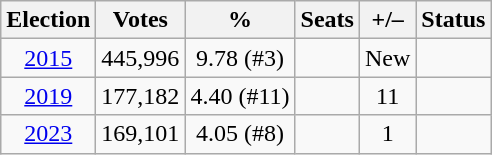<table class=wikitable style=text-align:center>
<tr>
<th>Election</th>
<th>Votes</th>
<th>%</th>
<th>Seats</th>
<th>+/–</th>
<th>Status</th>
</tr>
<tr>
<td><a href='#'>2015</a></td>
<td>445,996</td>
<td>9.78  (#3)</td>
<td></td>
<td>New</td>
<td></td>
</tr>
<tr>
<td><a href='#'>2019</a></td>
<td>177,182</td>
<td>4.40 	 (#11)</td>
<td></td>
<td> 11</td>
<td></td>
</tr>
<tr>
<td><a href='#'>2023</a></td>
<td>169,101</td>
<td>4.05 (#8)</td>
<td></td>
<td> 1</td>
<td></td>
</tr>
</table>
